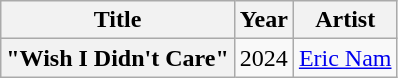<table class="wikitable plainrowheaders">
<tr>
<th scope="col">Title</th>
<th scope="col">Year</th>
<th scope="col">Artist</th>
</tr>
<tr>
<th scope="row">"Wish I Didn't Care"</th>
<td>2024</td>
<td><a href='#'>Eric Nam</a></td>
</tr>
</table>
